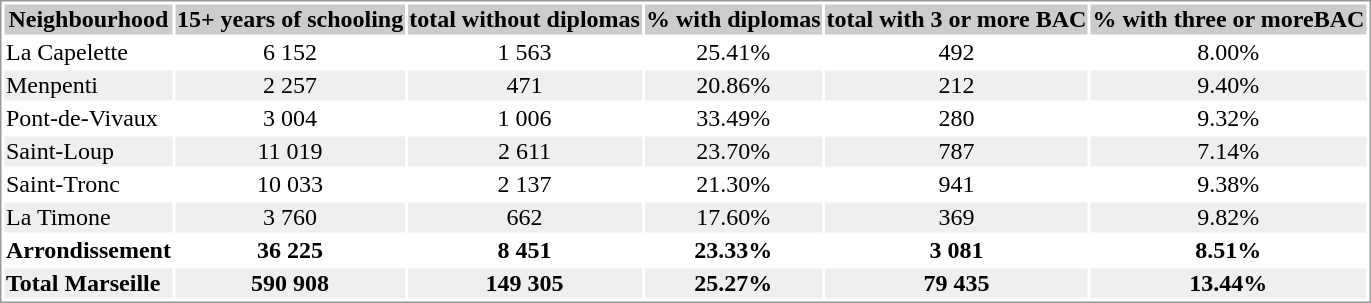<table border="0" style="border:1px solid #999; background:#fff;">
<tr style="text-align:center; background:#ccc;">
<th>Neighbourhood</th>
<th>15+ years of schooling</th>
<th>total without diplomas</th>
<th>% with diplomas</th>
<th>total with 3 or more BAC</th>
<th>% with three or moreBAC</th>
</tr>
<tr>
<td>La Capelette</td>
<td style="text-align:center;">6 152</td>
<td style="text-align:center;">1 563</td>
<td style="text-align:center;">25.41%</td>
<td style="text-align:center;">492</td>
<td style="text-align:center;">8.00% </td>
</tr>
<tr style="background:#EFEFEF">
<td>Menpenti</td>
<td style="text-align:center;">2 257</td>
<td style="text-align:center;">471</td>
<td style="text-align:center;">20.86%</td>
<td style="text-align:center;">212</td>
<td style="text-align:center;">9.40%</td>
</tr>
<tr>
<td>Pont-de-Vivaux</td>
<td style="text-align:center;">3 004</td>
<td style="text-align:center;">1 006</td>
<td style="text-align:center;">33.49% </td>
<td style="text-align:center;">280</td>
<td style="text-align:center;">9.32%</td>
</tr>
<tr style="background:#EFEFEF">
<td>Saint-Loup</td>
<td style="text-align:center;">11 019</td>
<td style="text-align:center;">2 611</td>
<td style="text-align:center;">23.70% </td>
<td style="text-align:center;">787</td>
<td style="text-align:center;">7.14% </td>
</tr>
<tr>
<td>Saint-Tronc</td>
<td style="text-align:center;">10 033</td>
<td style="text-align:center;">2 137</td>
<td style="text-align:center;">21.30% </td>
<td style="text-align:center;">941</td>
<td style="text-align:center;">9.38% </td>
</tr>
<tr style="background:#EFEFEF">
<td>La Timone</td>
<td style="text-align:center;">3 760</td>
<td style="text-align:center;">662</td>
<td style="text-align:center;">17.60%</td>
<td style="text-align:center;">369</td>
<td style="text-align:center;">9.82%</td>
</tr>
<tr>
<td><strong>Arrondissement</strong></td>
<td style="text-align:center;"><strong>36 225</strong></td>
<td style="text-align:center;"><strong>8 451</strong></td>
<td style="text-align:center;"><strong>23.33%</strong></td>
<td style="text-align:center;"><strong>3 081</strong></td>
<td style="text-align:center;"><strong>8.51%</strong></td>
</tr>
<tr style="background:#EFEFEF">
<td><strong>Total Marseille</strong></td>
<td style="text-align:center;"><strong>590 908</strong></td>
<td style="text-align:center;"><strong>149 305</strong></td>
<td style="text-align:center;"><strong>25.27%</strong></td>
<td style="text-align:center;"><strong>79 435</strong></td>
<td style="text-align:center;"><strong>13.44%</strong></td>
</tr>
</table>
